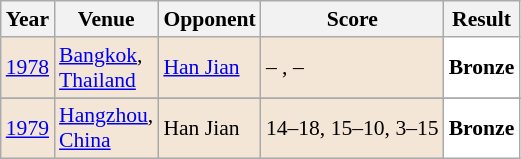<table class="sortable wikitable" style="font-size: 90%;">
<tr>
<th>Year</th>
<th>Venue</th>
<th>Opponent</th>
<th>Score</th>
<th>Result</th>
</tr>
<tr style="background:#F3E6D7">
<td align="center"><a href='#'>1978</a></td>
<td align="left"><a href='#'>Bangkok</a>, <br><a href='#'>Thailand</a></td>
<td align="left"> <a href='#'>Han Jian</a></td>
<td align="left">– , –</td>
<td style="text-align:left; background: white"> <strong>Bronze</strong></td>
</tr>
<tr>
</tr>
<tr style="background:#F3E6D7">
<td align="center"><a href='#'>1979</a></td>
<td align="left"><a href='#'>Hangzhou</a>, <br><a href='#'>China</a></td>
<td align="left"> Han Jian</td>
<td align="left">14–18, 15–10, 3–15</td>
<td style="text-align:left; background: white"> <strong>Bronze</strong></td>
</tr>
</table>
